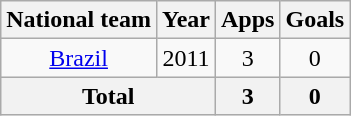<table class="wikitable" style="text-align:center">
<tr>
<th>National team</th>
<th>Year</th>
<th>Apps</th>
<th>Goals</th>
</tr>
<tr>
<td rowspan=1><a href='#'>Brazil</a></td>
<td>2011</td>
<td>3</td>
<td>0</td>
</tr>
<tr>
<th colspan=2>Total</th>
<th>3</th>
<th>0</th>
</tr>
</table>
